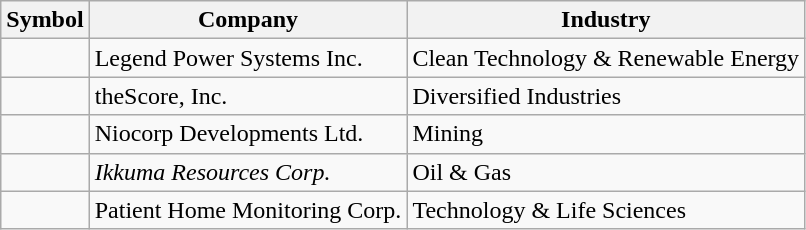<table class="wikitable">
<tr>
<th>Symbol</th>
<th>Company</th>
<th>Industry</th>
</tr>
<tr>
<td></td>
<td>Legend Power Systems Inc.</td>
<td>Clean Technology & Renewable Energy</td>
</tr>
<tr>
<td></td>
<td>theScore, Inc.</td>
<td>Diversified Industries</td>
</tr>
<tr>
<td></td>
<td>Niocorp Developments Ltd.</td>
<td>Mining</td>
</tr>
<tr>
<td></td>
<td><em>Ikkuma Resources Corp.</em></td>
<td>Oil & Gas</td>
</tr>
<tr>
<td></td>
<td>Patient Home Monitoring Corp.</td>
<td>Technology & Life Sciences</td>
</tr>
</table>
